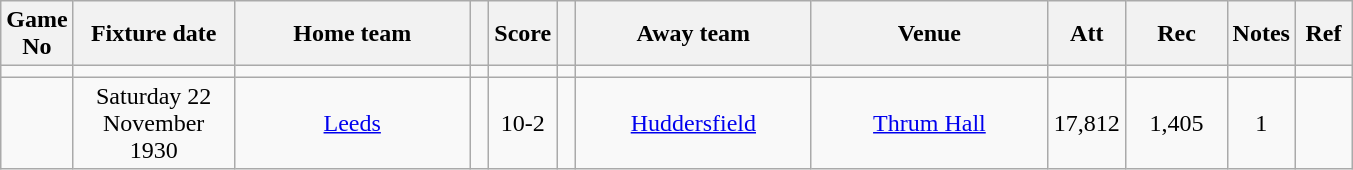<table class="wikitable" style="text-align:center;">
<tr>
<th width=20 abbr="No">Game No</th>
<th width=100 abbr="Date">Fixture date</th>
<th width=150 abbr="Home team">Home team</th>
<th width=5 abbr="space"></th>
<th width=20 abbr="Score">Score</th>
<th width=5 abbr="space"></th>
<th width=150 abbr="Away team">Away team</th>
<th width=150 abbr="Venue">Venue</th>
<th width=45 abbr="Att">Att</th>
<th width=60 abbr="Rec">Rec</th>
<th width=20 abbr="Notes">Notes</th>
<th width=30 abbr="Ref">Ref</th>
</tr>
<tr>
<td></td>
<td></td>
<td></td>
<td></td>
<td></td>
<td></td>
<td></td>
<td></td>
<td></td>
<td></td>
<td></td>
</tr>
<tr>
<td></td>
<td>Saturday 22 November 1930</td>
<td><a href='#'>Leeds</a></td>
<td></td>
<td>10-2</td>
<td></td>
<td><a href='#'>Huddersfield</a></td>
<td><a href='#'>Thrum Hall</a></td>
<td>17,812</td>
<td>1,405</td>
<td>1</td>
<td></td>
</tr>
</table>
